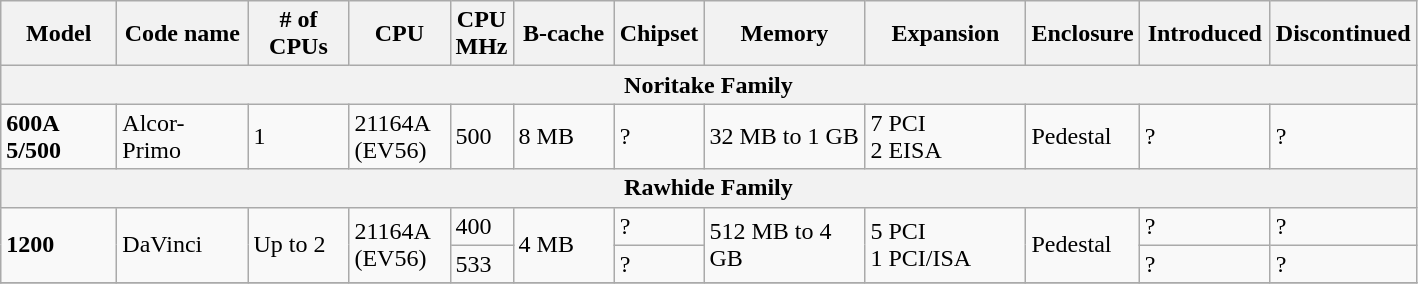<table class="wikitable" text-align: center;">
<tr>
<th width="70">Model</th>
<th width="80">Code name</th>
<th width="60"># of<br>CPUs</th>
<th width="60">CPU</th>
<th width="30">CPU<br>MHz</th>
<th width="60">B-cache</th>
<th width="50">Chipset</th>
<th width="100">Memory</th>
<th width="100">Expansion</th>
<th width="50">Enclosure</th>
<th width="80">Introduced</th>
<th width="80">Discontinued</th>
</tr>
<tr>
<th colspan="12"><strong>Noritake Family</strong></th>
</tr>
<tr>
<td><strong>600A 5/500</strong></td>
<td>Alcor-Primo</td>
<td>1</td>
<td>21164A<br>(EV56)</td>
<td>500</td>
<td>8 MB</td>
<td>?</td>
<td>32 MB to 1 GB</td>
<td>7 PCI<br>2 EISA</td>
<td>Pedestal</td>
<td>?</td>
<td>?</td>
</tr>
<tr>
<th colspan="12"><strong>Rawhide Family</strong></th>
</tr>
<tr>
<td rowspan="2"><strong>1200</strong></td>
<td rowspan="2">DaVinci</td>
<td rowspan="2">Up to 2</td>
<td rowspan="2">21164A<br>(EV56)</td>
<td>400</td>
<td rowspan="2">4 MB</td>
<td>?</td>
<td rowspan="2">512 MB to 4 GB</td>
<td rowspan="2">5 PCI<br>1 PCI/ISA</td>
<td rowspan="2">Pedestal</td>
<td>?</td>
<td>?</td>
</tr>
<tr>
<td>533</td>
<td>?</td>
<td>?</td>
<td>?</td>
</tr>
<tr>
</tr>
</table>
